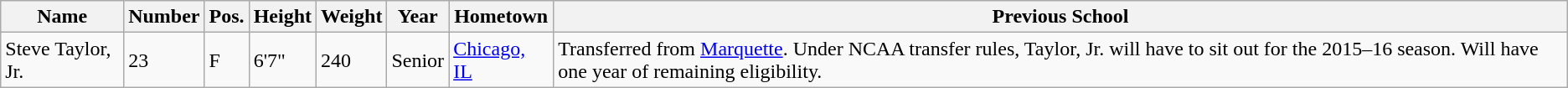<table class="wikitable sortable" border="1">
<tr>
<th>Name</th>
<th>Number</th>
<th>Pos.</th>
<th>Height</th>
<th>Weight</th>
<th>Year</th>
<th>Hometown</th>
<th class="unsortable">Previous School</th>
</tr>
<tr>
<td>Steve Taylor, Jr.</td>
<td>23</td>
<td>F</td>
<td>6'7"</td>
<td>240</td>
<td>Senior</td>
<td><a href='#'>Chicago, IL</a></td>
<td>Transferred from <a href='#'>Marquette</a>. Under NCAA transfer rules, Taylor, Jr. will have to sit out for the 2015–16 season. Will have one year of remaining eligibility.</td>
</tr>
</table>
